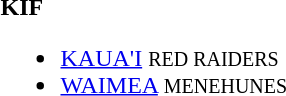<table>
<tr>
<td><strong>KIF</strong><br><ul><li><a href='#'>KAUA'I</a> <small>RED RAIDERS</small></li><li><a href='#'>WAIMEA</a> <small>MENEHUNES</small></li></ul></td>
</tr>
</table>
